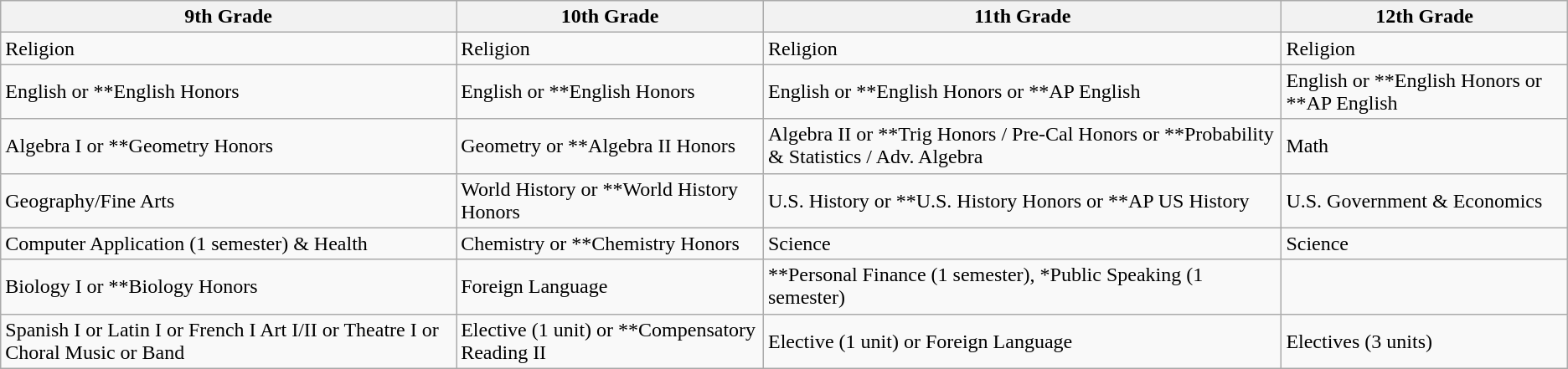<table class="wikitable" border="1">
<tr>
<th>9th Grade</th>
<th>10th Grade</th>
<th>11th Grade</th>
<th>12th Grade</th>
</tr>
<tr>
<td>Religion</td>
<td>Religion</td>
<td>Religion</td>
<td>Religion</td>
</tr>
<tr>
<td>English or **English Honors</td>
<td>English or **English Honors</td>
<td>English or **English Honors or **AP English</td>
<td>English or **English Honors or **AP English</td>
</tr>
<tr>
<td>Algebra I or **Geometry Honors</td>
<td>Geometry or **Algebra II Honors</td>
<td>Algebra II or **Trig Honors / Pre-Cal Honors or **Probability & Statistics / Adv. Algebra</td>
<td>Math</td>
</tr>
<tr>
<td>Geography/Fine Arts</td>
<td>World History or **World History Honors</td>
<td>U.S. History  or **U.S. History Honors or **AP US History</td>
<td>U.S. Government & Economics</td>
</tr>
<tr>
<td>Computer Application (1 semester) & Health</td>
<td>Chemistry or **Chemistry Honors</td>
<td>Science</td>
<td>Science</td>
</tr>
<tr>
<td>Biology I or **Biology Honors</td>
<td>Foreign Language</td>
<td>**Personal Finance (1 semester), *Public Speaking (1 semester)</td>
<td></td>
</tr>
<tr>
<td>Spanish I or Latin I or French I Art I/II or Theatre I or Choral Music or Band</td>
<td>Elective (1 unit) or **Compensatory Reading II</td>
<td>Elective (1 unit) or Foreign Language</td>
<td>Electives (3 units)</td>
</tr>
</table>
